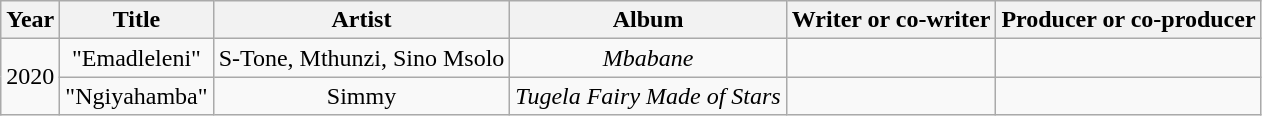<table class="wikitable plainrowheaders" style="text-align:center;">
<tr>
<th>Year</th>
<th>Title</th>
<th>Artist</th>
<th>Album</th>
<th>Writer or co-writer</th>
<th>Producer or co-producer</th>
</tr>
<tr>
<td rowspan="2">2020</td>
<td scope="row">"Emadleleni"</td>
<td>S-Tone, Mthunzi, Sino Msolo</td>
<td><em>Mbabane</em></td>
<td></td>
<td></td>
</tr>
<tr>
<td scope="row">"Ngiyahamba"</td>
<td>Simmy</td>
<td><em>Tugela Fairy Made of Stars</em></td>
<td></td>
<td></td>
</tr>
</table>
